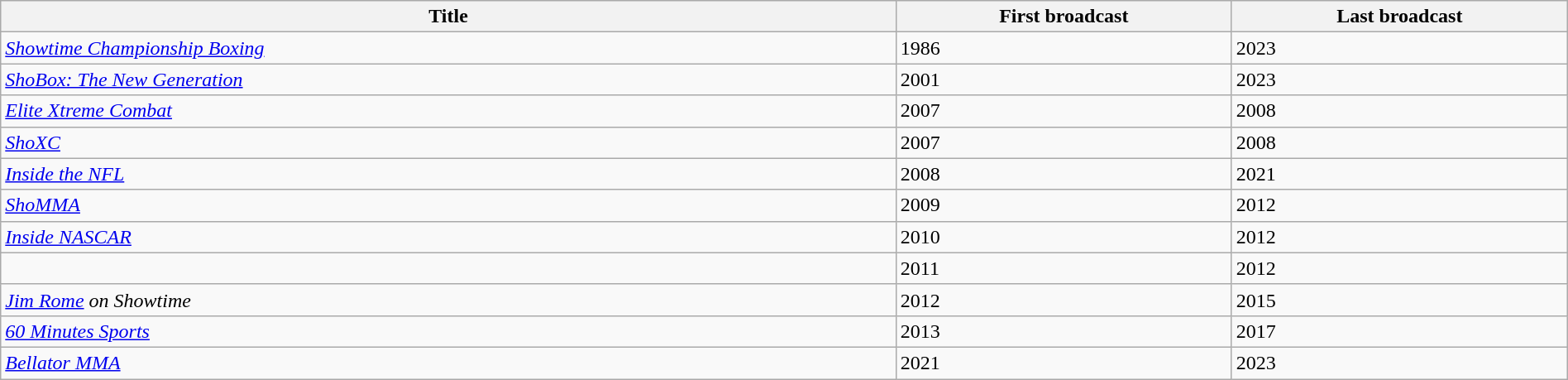<table class="wikitable sortable" style="width:100%;">
<tr>
<th style="width:40%;">Title</th>
<th style="width:15%;">First broadcast</th>
<th style="width:15%;">Last broadcast</th>
</tr>
<tr>
<td><em><a href='#'>Showtime Championship Boxing</a></em></td>
<td>1986</td>
<td>2023</td>
</tr>
<tr>
<td><em><a href='#'>ShoBox: The New Generation</a></em></td>
<td>2001</td>
<td>2023</td>
</tr>
<tr>
<td><em><a href='#'>Elite Xtreme Combat</a></em></td>
<td>2007</td>
<td>2008</td>
</tr>
<tr>
<td><em><a href='#'>ShoXC</a></em></td>
<td>2007</td>
<td>2008</td>
</tr>
<tr>
<td><em><a href='#'>Inside the NFL</a></em></td>
<td>2008</td>
<td>2021</td>
</tr>
<tr>
<td><em><a href='#'>ShoMMA</a></em></td>
<td>2009</td>
<td>2012</td>
</tr>
<tr>
<td><em><a href='#'>Inside NASCAR</a></em></td>
<td>2010</td>
<td>2012</td>
</tr>
<tr>
<td></td>
<td>2011</td>
<td>2012</td>
</tr>
<tr>
<td><em><a href='#'>Jim Rome</a> on Showtime</em></td>
<td>2012</td>
<td>2015</td>
</tr>
<tr>
<td><em><a href='#'>60 Minutes Sports</a></em></td>
<td>2013</td>
<td>2017</td>
</tr>
<tr>
<td><em><a href='#'>Bellator MMA</a></em></td>
<td>2021</td>
<td>2023</td>
</tr>
</table>
